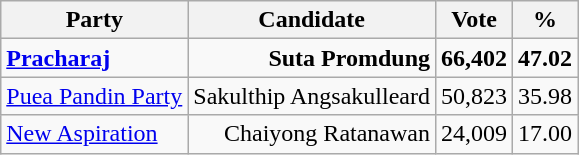<table class="wikitable" style="text-align:right">
<tr>
<th>Party</th>
<th>Candidate</th>
<th>Vote</th>
<th>%</th>
</tr>
<tr>
<td align="left"><a href='#'><strong>Pracharaj</strong></a></td>
<td><strong>Suta Promdung</strong></td>
<td><strong>66,402</strong></td>
<td><strong>47.02</strong></td>
</tr>
<tr>
<td align="left"><a href='#'>Puea Pandin Party</a></td>
<td>Sakulthip Angsakulleard</td>
<td>50,823</td>
<td>35.98</td>
</tr>
<tr>
<td align="left"><a href='#'>New Aspiration</a></td>
<td>Chaiyong Ratanawan</td>
<td>24,009</td>
<td>17.00</td>
</tr>
</table>
